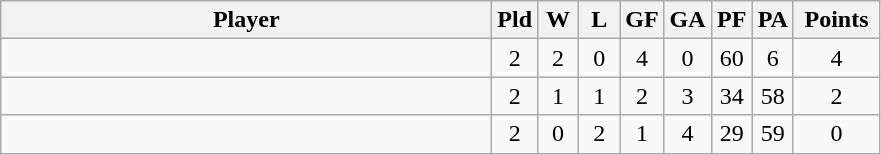<table class=wikitable style="text-align:center">
<tr>
<th width=320>Player</th>
<th width=20>Pld</th>
<th width=20>W</th>
<th width=20>L</th>
<th width=20>GF</th>
<th width=20>GA</th>
<th width=20>PF</th>
<th width=20>PA</th>
<th width=50>Points</th>
</tr>
<tr>
<td align=left></td>
<td>2</td>
<td>2</td>
<td>0</td>
<td>4</td>
<td>0</td>
<td>60</td>
<td>6</td>
<td>4</td>
</tr>
<tr>
<td align=left></td>
<td>2</td>
<td>1</td>
<td>1</td>
<td>2</td>
<td>3</td>
<td>34</td>
<td>58</td>
<td>2</td>
</tr>
<tr>
<td align=left></td>
<td>2</td>
<td>0</td>
<td>2</td>
<td>1</td>
<td>4</td>
<td>29</td>
<td>59</td>
<td>0</td>
</tr>
</table>
